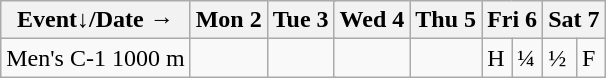<table class="wikitable olympic-schedule canoeing">
<tr>
<th>Event↓/Date →</th>
<th colspan="2">Mon 2</th>
<th colspan="2">Tue 3</th>
<th colspan="2">Wed 4</th>
<th colspan="2">Thu 5</th>
<th colspan="2">Fri 6</th>
<th colspan="2">Sat 7</th>
</tr>
<tr>
<td class="event">Men's C-1 1000 m</td>
<td colspan="2"></td>
<td colspan="2"></td>
<td colspan="2"></td>
<td colspan="2"></td>
<td class="heats">H</td>
<td class="quarterfinals">¼</td>
<td class="semifinals">½</td>
<td class="final">F</td>
</tr>
</table>
